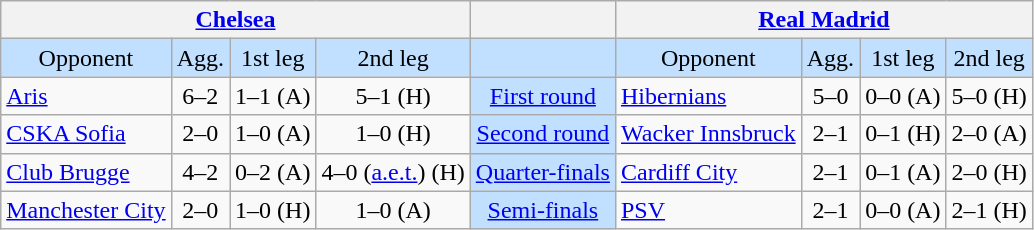<table class="wikitable" style="text-align:center">
<tr>
<th colspan=4> <a href='#'>Chelsea</a></th>
<th></th>
<th colspan=4> <a href='#'>Real Madrid</a></th>
</tr>
<tr style="background:#c1e0ff">
<td>Opponent</td>
<td>Agg.</td>
<td>1st leg</td>
<td>2nd leg</td>
<td></td>
<td>Opponent</td>
<td>Agg.</td>
<td>1st leg</td>
<td>2nd leg</td>
</tr>
<tr>
<td align=left> <a href='#'>Aris</a></td>
<td>6–2</td>
<td>1–1 (A)</td>
<td>5–1 (H)</td>
<td style="background:#c1e0ff;"><a href='#'>First round</a></td>
<td align=left> <a href='#'>Hibernians</a></td>
<td>5–0</td>
<td>0–0 (A)</td>
<td>5–0 (H)</td>
</tr>
<tr>
<td align=left> <a href='#'>CSKA Sofia</a></td>
<td>2–0</td>
<td>1–0 (A)</td>
<td>1–0 (H)</td>
<td style="background:#c1e0ff;"><a href='#'>Second round</a></td>
<td align=left> <a href='#'>Wacker Innsbruck</a></td>
<td>2–1</td>
<td>0–1 (H)</td>
<td>2–0 (A)</td>
</tr>
<tr>
<td align=left> <a href='#'>Club Brugge</a></td>
<td>4–2</td>
<td>0–2 (A)</td>
<td>4–0 (<a href='#'>a.e.t.</a>) (H)</td>
<td style="background:#c1e0ff;"><a href='#'>Quarter-finals</a></td>
<td align=left> <a href='#'>Cardiff City</a></td>
<td>2–1</td>
<td>0–1 (A)</td>
<td>2–0 (H)</td>
</tr>
<tr>
<td align=left> <a href='#'>Manchester City</a></td>
<td>2–0</td>
<td>1–0 (H)</td>
<td>1–0 (A)</td>
<td style="background:#c1e0ff;"><a href='#'>Semi-finals</a></td>
<td align=left> <a href='#'>PSV</a></td>
<td>2–1</td>
<td>0–0 (A)</td>
<td>2–1 (H)</td>
</tr>
</table>
